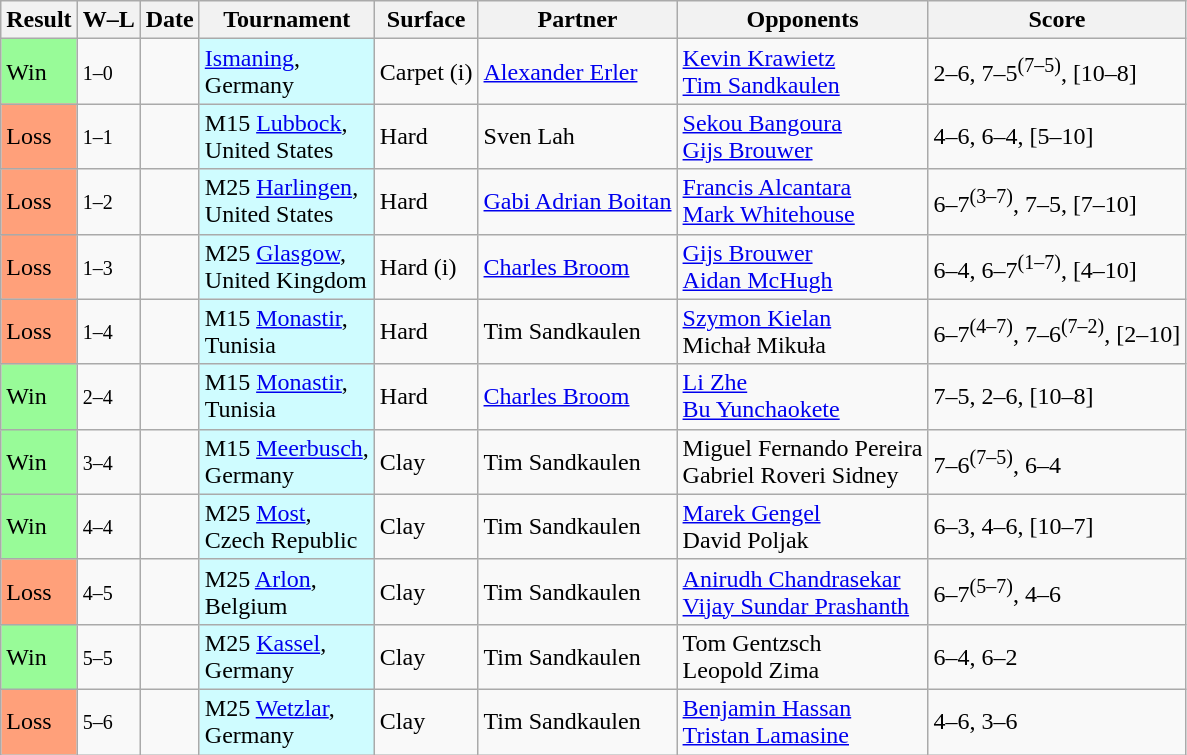<table class="sortable wikitable nowrap">
<tr>
<th>Result</th>
<th class="unsortable">W–L</th>
<th>Date</th>
<th>Tournament</th>
<th>Surface</th>
<th>Partner</th>
<th>Opponents</th>
<th class="unsortable">Score</th>
</tr>
<tr>
<td bgcolor=98FB98>Win</td>
<td><small>1–0</small></td>
<td></td>
<td style="background:#cffcff;"><a href='#'>Ismaning</a>, <br> Germany</td>
<td>Carpet (i)</td>
<td> <a href='#'>Alexander Erler</a></td>
<td> <a href='#'>Kevin Krawietz</a><br> <a href='#'>Tim Sandkaulen</a></td>
<td>2–6, 7–5<sup>(7–5)</sup>, [10–8]</td>
</tr>
<tr>
<td bgcolor=FFA07A>Loss</td>
<td><small>1–1</small></td>
<td></td>
<td style="background:#cffcff;">M15 <a href='#'>Lubbock</a>, <br> United States</td>
<td>Hard</td>
<td> Sven Lah</td>
<td> <a href='#'>Sekou Bangoura</a><br> <a href='#'>Gijs Brouwer</a></td>
<td>4–6, 6–4, [5–10]</td>
</tr>
<tr>
<td bgcolor=FFA07A>Loss</td>
<td><small>1–2</small></td>
<td></td>
<td style="background:#cffcff;">M25 <a href='#'>Harlingen</a>, <br> United States</td>
<td>Hard</td>
<td> <a href='#'>Gabi Adrian Boitan</a></td>
<td> <a href='#'>Francis Alcantara</a><br> <a href='#'>Mark Whitehouse</a></td>
<td>6–7<sup>(3–7)</sup>, 7–5, [7–10]</td>
</tr>
<tr>
<td bgcolor=FFA07A>Loss</td>
<td><small>1–3</small></td>
<td></td>
<td style="background:#cffcff;">M25 <a href='#'>Glasgow</a>, <br> United Kingdom</td>
<td>Hard (i)</td>
<td> <a href='#'>Charles Broom</a></td>
<td> <a href='#'>Gijs Brouwer</a><br> <a href='#'>Aidan McHugh</a></td>
<td>6–4, 6–7<sup>(1–7)</sup>, [4–10]</td>
</tr>
<tr>
<td bgcolor=FFA07A>Loss</td>
<td><small>1–4</small></td>
<td></td>
<td style="background:#cffcff;">M15 <a href='#'>Monastir</a>, <br> Tunisia</td>
<td>Hard</td>
<td> Tim Sandkaulen</td>
<td> <a href='#'>Szymon Kielan</a><br> Michał Mikuła</td>
<td>6–7<sup>(4–7)</sup>, 7–6<sup>(7–2)</sup>, [2–10]</td>
</tr>
<tr>
<td bgcolor=98FB98>Win</td>
<td><small>2–4</small></td>
<td></td>
<td style="background:#cffcff;">M15 <a href='#'>Monastir</a>, <br> Tunisia</td>
<td>Hard</td>
<td> <a href='#'>Charles Broom</a></td>
<td> <a href='#'>Li Zhe</a><br> <a href='#'>Bu Yunchaokete</a></td>
<td>7–5, 2–6, [10–8]</td>
</tr>
<tr>
<td bgcolor=98FB98>Win</td>
<td><small>3–4</small></td>
<td></td>
<td style="background:#cffcff;">M15 <a href='#'>Meerbusch</a>, <br> Germany</td>
<td>Clay</td>
<td> Tim Sandkaulen</td>
<td> Miguel Fernando Pereira<br> Gabriel Roveri Sidney</td>
<td>7–6<sup>(7–5)</sup>, 6–4</td>
</tr>
<tr>
<td bgcolor=98FB98>Win</td>
<td><small>4–4</small></td>
<td></td>
<td style="background:#cffcff;">M25 <a href='#'>Most</a>, <br> Czech Republic</td>
<td>Clay</td>
<td> Tim Sandkaulen</td>
<td> <a href='#'>Marek Gengel</a><br> David Poljak</td>
<td>6–3, 4–6, [10–7]</td>
</tr>
<tr>
<td bgcolor=FFA07A>Loss</td>
<td><small>4–5</small></td>
<td></td>
<td style="background:#cffcff;">M25 <a href='#'>Arlon</a>, <br> Belgium</td>
<td>Clay</td>
<td> Tim Sandkaulen</td>
<td> <a href='#'>Anirudh Chandrasekar</a><br> <a href='#'>Vijay Sundar Prashanth</a></td>
<td>6–7<sup>(5–7)</sup>, 4–6</td>
</tr>
<tr>
<td bgcolor=98FB98>Win</td>
<td><small>5–5</small></td>
<td></td>
<td style="background:#cffcff;">M25 <a href='#'>Kassel</a>, <br> Germany</td>
<td>Clay</td>
<td> Tim Sandkaulen</td>
<td> Tom Gentzsch<br> Leopold Zima</td>
<td>6–4, 6–2</td>
</tr>
<tr>
<td bgcolor=FFA07A>Loss</td>
<td><small>5–6</small></td>
<td></td>
<td style="background:#cffcff;">M25 <a href='#'>Wetzlar</a>, <br> Germany</td>
<td>Clay</td>
<td> Tim Sandkaulen</td>
<td> <a href='#'>Benjamin Hassan</a><br> <a href='#'>Tristan Lamasine</a></td>
<td>4–6, 3–6</td>
</tr>
</table>
